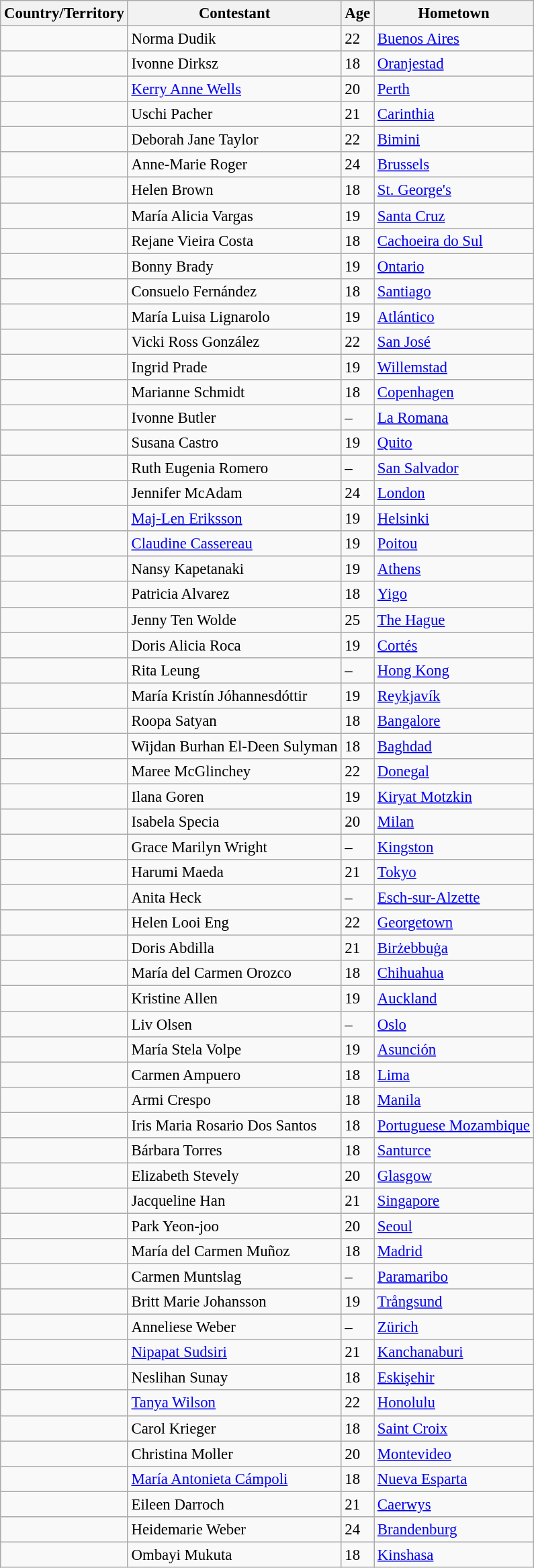<table class="wikitable sortable" style="font-size: 95%">
<tr>
<th>Country/Territory</th>
<th>Contestant</th>
<th>Age</th>
<th>Hometown</th>
</tr>
<tr>
<td></td>
<td>Norma Dudik</td>
<td>22</td>
<td><a href='#'>Buenos Aires</a></td>
</tr>
<tr>
<td></td>
<td>Ivonne Dirksz</td>
<td>18</td>
<td><a href='#'>Oranjestad</a></td>
</tr>
<tr>
<td></td>
<td><a href='#'>Kerry Anne Wells</a></td>
<td>20</td>
<td><a href='#'>Perth</a></td>
</tr>
<tr>
<td></td>
<td>Uschi Pacher</td>
<td>21</td>
<td><a href='#'>Carinthia</a></td>
</tr>
<tr>
<td></td>
<td>Deborah Jane Taylor</td>
<td>22</td>
<td><a href='#'>Bimini</a></td>
</tr>
<tr>
<td></td>
<td>Anne-Marie Roger</td>
<td>24</td>
<td><a href='#'>Brussels</a></td>
</tr>
<tr>
<td></td>
<td>Helen Brown</td>
<td>18</td>
<td><a href='#'>St. George's</a></td>
</tr>
<tr>
<td></td>
<td>María Alicia Vargas</td>
<td>19</td>
<td><a href='#'>Santa Cruz</a></td>
</tr>
<tr>
<td></td>
<td>Rejane Vieira Costa</td>
<td>18</td>
<td><a href='#'>Cachoeira do Sul</a></td>
</tr>
<tr>
<td></td>
<td>Bonny Brady</td>
<td>19</td>
<td><a href='#'>Ontario</a></td>
</tr>
<tr>
<td></td>
<td>Consuelo Fernández</td>
<td>18</td>
<td><a href='#'>Santiago</a></td>
</tr>
<tr>
<td></td>
<td>María Luisa Lignarolo</td>
<td>19</td>
<td><a href='#'>Atlántico</a></td>
</tr>
<tr>
<td></td>
<td>Vicki Ross González</td>
<td>22</td>
<td><a href='#'>San José</a></td>
</tr>
<tr>
<td></td>
<td>Ingrid Prade</td>
<td>19</td>
<td><a href='#'>Willemstad</a></td>
</tr>
<tr>
<td></td>
<td>Marianne Schmidt</td>
<td>18</td>
<td><a href='#'>Copenhagen</a></td>
</tr>
<tr>
<td></td>
<td>Ivonne Butler</td>
<td>–</td>
<td><a href='#'>La Romana</a></td>
</tr>
<tr>
<td></td>
<td>Susana Castro</td>
<td>19</td>
<td><a href='#'>Quito</a></td>
</tr>
<tr>
<td></td>
<td>Ruth Eugenia Romero</td>
<td>–</td>
<td><a href='#'>San Salvador</a></td>
</tr>
<tr>
<td></td>
<td>Jennifer McAdam</td>
<td>24</td>
<td><a href='#'>London</a></td>
</tr>
<tr>
<td></td>
<td><a href='#'>Maj-Len Eriksson</a></td>
<td>19</td>
<td><a href='#'>Helsinki</a></td>
</tr>
<tr>
<td></td>
<td><a href='#'>Claudine Cassereau</a></td>
<td>19</td>
<td><a href='#'>Poitou</a></td>
</tr>
<tr>
<td></td>
<td>Nansy Kapetanaki</td>
<td>19</td>
<td><a href='#'>Athens</a></td>
</tr>
<tr>
<td></td>
<td>Patricia Alvarez</td>
<td>18</td>
<td><a href='#'>Yigo</a></td>
</tr>
<tr>
<td></td>
<td>Jenny Ten Wolde</td>
<td>25</td>
<td><a href='#'>The Hague</a></td>
</tr>
<tr>
<td></td>
<td>Doris Alicia Roca</td>
<td>19</td>
<td><a href='#'>Cortés</a></td>
</tr>
<tr>
<td></td>
<td>Rita Leung</td>
<td>–</td>
<td><a href='#'>Hong Kong</a></td>
</tr>
<tr>
<td></td>
<td>María Kristín Jóhannesdóttir</td>
<td>19</td>
<td><a href='#'>Reykjavík</a></td>
</tr>
<tr>
<td></td>
<td>Roopa Satyan</td>
<td>18</td>
<td><a href='#'>Bangalore</a></td>
</tr>
<tr>
<td></td>
<td>Wijdan Burhan El-Deen Sulyman</td>
<td>18</td>
<td><a href='#'>Baghdad</a></td>
</tr>
<tr>
<td></td>
<td>Maree McGlinchey</td>
<td>22</td>
<td><a href='#'>Donegal</a></td>
</tr>
<tr>
<td></td>
<td>Ilana Goren</td>
<td>19</td>
<td><a href='#'>Kiryat Motzkin</a></td>
</tr>
<tr>
<td></td>
<td>Isabela Specia</td>
<td>20</td>
<td><a href='#'>Milan</a></td>
</tr>
<tr>
<td></td>
<td>Grace Marilyn Wright</td>
<td>–</td>
<td><a href='#'>Kingston</a></td>
</tr>
<tr>
<td></td>
<td>Harumi Maeda</td>
<td>21</td>
<td><a href='#'>Tokyo</a></td>
</tr>
<tr>
<td></td>
<td>Anita Heck</td>
<td>–</td>
<td><a href='#'>Esch-sur-Alzette</a></td>
</tr>
<tr>
<td></td>
<td>Helen Looi Eng</td>
<td>22</td>
<td><a href='#'>Georgetown</a></td>
</tr>
<tr>
<td></td>
<td>Doris Abdilla</td>
<td>21</td>
<td><a href='#'>Birżebbuġa</a></td>
</tr>
<tr>
<td></td>
<td>María del Carmen Orozco</td>
<td>18</td>
<td><a href='#'>Chihuahua</a></td>
</tr>
<tr>
<td></td>
<td>Kristine Allen</td>
<td>19</td>
<td><a href='#'>Auckland</a></td>
</tr>
<tr>
<td></td>
<td>Liv Olsen</td>
<td>–</td>
<td><a href='#'>Oslo</a></td>
</tr>
<tr>
<td></td>
<td>María Stela Volpe</td>
<td>19</td>
<td><a href='#'>Asunción</a></td>
</tr>
<tr>
<td></td>
<td>Carmen Ampuero</td>
<td>18</td>
<td><a href='#'>Lima</a></td>
</tr>
<tr>
<td></td>
<td>Armi Crespo</td>
<td>18</td>
<td><a href='#'>Manila</a></td>
</tr>
<tr>
<td></td>
<td>Iris Maria Rosario Dos Santos</td>
<td>18</td>
<td><a href='#'>Portuguese Mozambique</a></td>
</tr>
<tr>
<td></td>
<td>Bárbara Torres</td>
<td>18</td>
<td><a href='#'>Santurce</a></td>
</tr>
<tr>
<td></td>
<td>Elizabeth Stevely</td>
<td>20</td>
<td><a href='#'>Glasgow</a></td>
</tr>
<tr>
<td></td>
<td>Jacqueline Han</td>
<td>21</td>
<td><a href='#'>Singapore</a></td>
</tr>
<tr>
<td></td>
<td>Park Yeon-joo</td>
<td>20</td>
<td><a href='#'>Seoul</a></td>
</tr>
<tr>
<td></td>
<td>María del Carmen Muñoz</td>
<td>18</td>
<td><a href='#'>Madrid</a></td>
</tr>
<tr>
<td></td>
<td>Carmen Muntslag</td>
<td>–</td>
<td><a href='#'>Paramaribo</a></td>
</tr>
<tr>
<td></td>
<td>Britt Marie Johansson</td>
<td>19</td>
<td><a href='#'>Trångsund</a></td>
</tr>
<tr>
<td></td>
<td>Anneliese Weber</td>
<td>–</td>
<td><a href='#'>Zürich</a></td>
</tr>
<tr>
<td></td>
<td><a href='#'>Nipapat Sudsiri</a></td>
<td>21</td>
<td><a href='#'>Kanchanaburi</a></td>
</tr>
<tr>
<td></td>
<td>Neslihan Sunay</td>
<td>18</td>
<td><a href='#'>Eskişehir</a></td>
</tr>
<tr>
<td></td>
<td><a href='#'>Tanya Wilson</a></td>
<td>22</td>
<td><a href='#'>Honolulu</a></td>
</tr>
<tr>
<td></td>
<td>Carol Krieger</td>
<td>18</td>
<td><a href='#'>Saint Croix</a></td>
</tr>
<tr>
<td></td>
<td>Christina Moller</td>
<td>20</td>
<td><a href='#'>Montevideo</a></td>
</tr>
<tr>
<td></td>
<td><a href='#'>María Antonieta Cámpoli</a></td>
<td>18</td>
<td><a href='#'>Nueva Esparta</a></td>
</tr>
<tr>
<td></td>
<td>Eileen Darroch</td>
<td>21</td>
<td><a href='#'>Caerwys</a></td>
</tr>
<tr>
<td></td>
<td>Heidemarie Weber</td>
<td>24</td>
<td><a href='#'>Brandenburg</a></td>
</tr>
<tr>
<td></td>
<td>Ombayi Mukuta</td>
<td>18</td>
<td><a href='#'>Kinshasa</a></td>
</tr>
</table>
